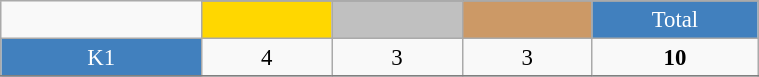<table class="wikitable"  style="font-size:95%; text-align:center; border:gray solid 1px; width:40%;">
<tr>
<td rowspan="2" style="width:3%;"></td>
</tr>
<tr>
<td style="width:2%;" bgcolor=gold></td>
<td style="width:2%;" bgcolor=silver></td>
<td style="width:2%;" bgcolor=cc9966></td>
<td style="width:2%; background-color:#4180be; color:white;">Total</td>
</tr>
<tr>
<td style="background-color:#4180be; color:white;">K1</td>
<td>4</td>
<td>3</td>
<td>3</td>
<td><strong>10</strong></td>
</tr>
<tr>
</tr>
</table>
